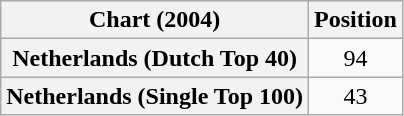<table class="wikitable sortable plainrowheaders" style="text-align:center">
<tr>
<th scope="col">Chart (2004)</th>
<th scope="col">Position</th>
</tr>
<tr>
<th scope="row">Netherlands (Dutch Top 40)</th>
<td>94</td>
</tr>
<tr>
<th scope="row">Netherlands (Single Top 100)</th>
<td>43</td>
</tr>
</table>
